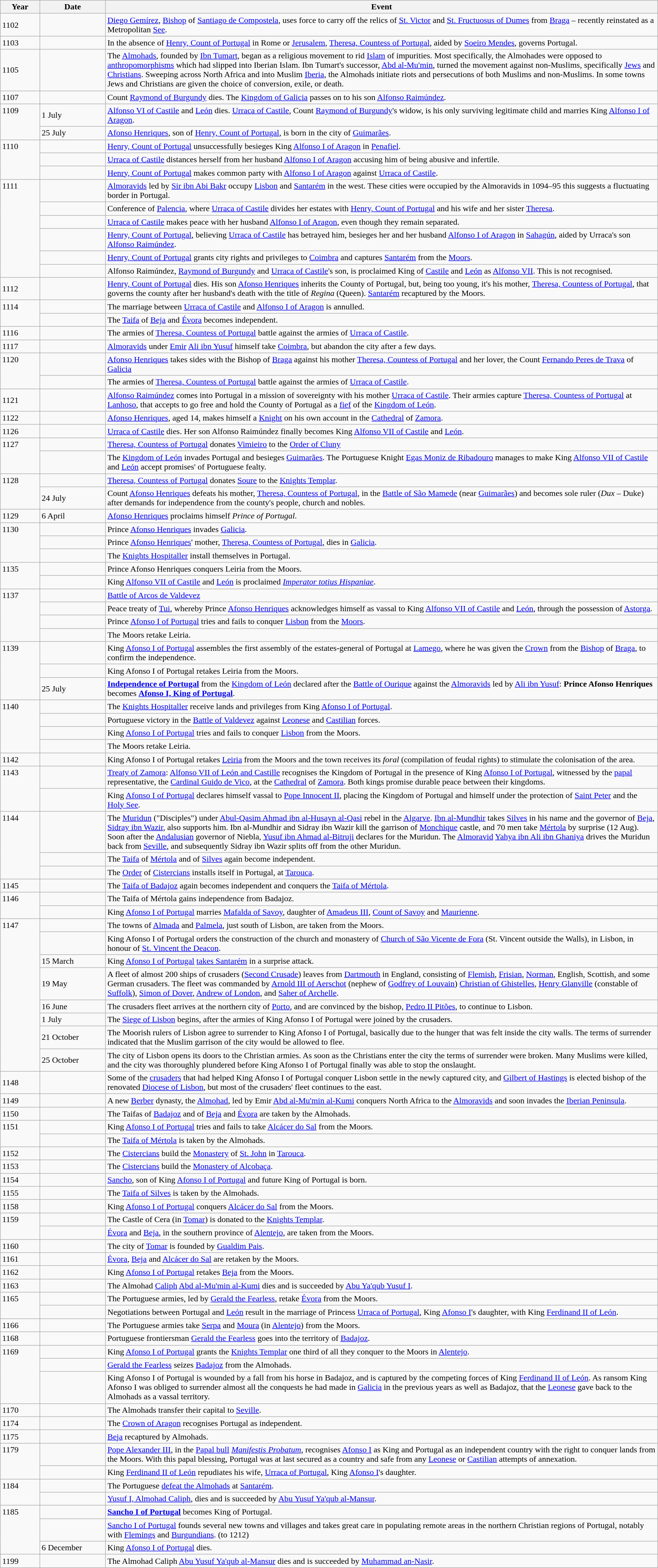<table class="wikitable" width="100%">
<tr>
<th style="width:6%">Year</th>
<th style="width:10%">Date</th>
<th>Event</th>
</tr>
<tr>
<td>1102</td>
<td></td>
<td><a href='#'>Diego Gemírez</a>, <a href='#'>Bishop</a> of <a href='#'>Santiago de Compostela</a>, uses force to carry off the relics of <a href='#'>St. Victor</a> and <a href='#'>St. Fructuosus of Dumes</a> from <a href='#'>Braga</a> – recently reinstated as a Metropolitan <a href='#'>See</a>.</td>
</tr>
<tr>
<td>1103</td>
<td></td>
<td>In the absence of <a href='#'>Henry, Count of Portugal</a> in Rome or <a href='#'>Jerusalem</a>, <a href='#'>Theresa, Countess of Portugal</a>, aided by <a href='#'>Soeiro Mendes</a>, governs Portugal.</td>
</tr>
<tr>
<td>1105</td>
<td></td>
<td>The <a href='#'>Almohads</a>, founded by <a href='#'>Ibn Tumart</a>, began as a religious movement to rid <a href='#'>Islam</a> of impurities. Most specifically, the Almohades were opposed to <a href='#'>anthropomorphisms</a> which had slipped into Iberian Islam. Ibn Tumart's successor, <a href='#'>Abd al-Mu'min</a>, turned the movement against non-Muslims, specifically <a href='#'>Jews</a> and <a href='#'>Christians</a>. Sweeping across North Africa and into Muslim <a href='#'>Iberia</a>, the Almohads initiate riots and persecutions of both Muslims and non-Muslims. In some towns Jews and Christians are given the choice of conversion, exile, or death.</td>
</tr>
<tr>
<td>1107</td>
<td></td>
<td>Count <a href='#'>Raymond of Burgundy</a> dies. The <a href='#'>Kingdom of Galicia</a> passes on to his son <a href='#'>Alfonso Raimúndez</a>.</td>
</tr>
<tr>
<td rowspan="2" valign="top">1109</td>
<td>1 July</td>
<td><a href='#'>Alfonso VI of Castile</a> and <a href='#'>León</a> dies. <a href='#'>Urraca of Castile</a>, Count <a href='#'>Raymond of Burgundy</a>'s widow, is his only surviving legitimate child and marries King <a href='#'>Alfonso I of Aragon</a>.</td>
</tr>
<tr>
<td>25 July</td>
<td><a href='#'>Afonso Henriques</a>, son of <a href='#'>Henry, Count of Portugal</a>, is born in the city of <a href='#'>Guimarães</a>.</td>
</tr>
<tr>
<td rowspan="3" valign="top">1110</td>
<td></td>
<td><a href='#'>Henry, Count of Portugal</a> unsuccessfully besieges King <a href='#'>Alfonso I of Aragon</a> in <a href='#'>Penafiel</a>.</td>
</tr>
<tr>
<td></td>
<td><a href='#'>Urraca of Castile</a> distances herself from her husband <a href='#'>Alfonso I of Aragon</a> accusing him of being abusive and infertile.</td>
</tr>
<tr>
<td></td>
<td><a href='#'>Henry, Count of Portugal</a> makes common party with <a href='#'>Alfonso I of Aragon</a> against <a href='#'>Urraca of Castile</a>.</td>
</tr>
<tr>
<td rowspan="6" valign="top">1111</td>
<td></td>
<td><a href='#'>Almoravids</a> led by <a href='#'>Sir ibn Abi Bakr</a> occupy <a href='#'>Lisbon</a> and <a href='#'>Santarém</a> in the west. These cities were occupied by the Almoravids in 1094–95 this suggests a fluctuating border in Portugal.</td>
</tr>
<tr>
<td></td>
<td>Conference of <a href='#'>Palencia</a>, where <a href='#'>Urraca of Castile</a> divides her estates with <a href='#'>Henry, Count of Portugal</a> and his wife and her sister <a href='#'>Theresa</a>.</td>
</tr>
<tr>
<td></td>
<td><a href='#'>Urraca of Castile</a> makes peace with her husband <a href='#'>Alfonso I of Aragon</a>, even though they remain separated.</td>
</tr>
<tr>
<td></td>
<td><a href='#'>Henry, Count of Portugal</a>, believing <a href='#'>Urraca of Castile</a> has betrayed him, besieges her and her husband <a href='#'>Alfonso I of Aragon</a> in <a href='#'>Sahagún</a>, aided by Urraca's son <a href='#'>Alfonso Raimúndez</a>.</td>
</tr>
<tr>
<td></td>
<td><a href='#'>Henry, Count of Portugal</a> grants city rights and privileges to <a href='#'>Coimbra</a> and captures <a href='#'>Santarém</a> from the <a href='#'>Moors</a>.</td>
</tr>
<tr>
<td></td>
<td>Alfonso Raimúndez, <a href='#'>Raymond of Burgundy</a> and <a href='#'>Urraca of Castile</a>'s son, is proclaimed King of <a href='#'>Castile</a> and <a href='#'>León</a> as <a href='#'>Alfonso VII</a>. This is not recognised.</td>
</tr>
<tr>
<td>1112</td>
<td></td>
<td><a href='#'>Henry, Count of Portugal</a> dies. His son <a href='#'>Afonso Henriques</a> inherits the County of Portugal, but, being too young, it's his mother, <a href='#'>Theresa, Countess of Portugal</a>, that governs the county after her husband's death with the title of <em>Regina</em> (Queen). <a href='#'>Santarém</a> recaptured by the Moors.</td>
</tr>
<tr>
<td rowspan="2" valign="top">1114</td>
<td></td>
<td>The marriage between <a href='#'>Urraca of Castile</a> and <a href='#'>Alfonso I of Aragon</a> is annulled.</td>
</tr>
<tr>
<td></td>
<td>The <a href='#'>Taifa</a> of <a href='#'>Beja</a> and <a href='#'>Évora</a> becomes independent.</td>
</tr>
<tr>
<td>1116</td>
<td></td>
<td>The armies of <a href='#'>Theresa, Countess of Portugal</a> battle against the armies of <a href='#'>Urraca of Castile</a>.</td>
</tr>
<tr>
<td>1117</td>
<td></td>
<td><a href='#'>Almoravids</a> under <a href='#'>Emir</a> <a href='#'>Ali ibn Yusuf</a> himself take <a href='#'>Coimbra</a>, but abandon the city after a few days.</td>
</tr>
<tr>
<td rowspan="2" valign="top">1120</td>
<td></td>
<td><a href='#'>Afonso Henriques</a> takes sides with the Bishop of <a href='#'>Braga</a> against his mother <a href='#'>Theresa, Countess of Portugal</a> and her lover, the Count <a href='#'>Fernando Peres de Trava</a> of <a href='#'>Galicia</a></td>
</tr>
<tr>
<td></td>
<td>The armies of <a href='#'>Theresa, Countess of Portugal</a> battle against the armies of <a href='#'>Urraca of Castile</a>.</td>
</tr>
<tr>
<td>1121</td>
<td></td>
<td><a href='#'>Alfonso Raimúndez</a> comes into Portugal in a mission of sovereignty with his mother <a href='#'>Urraca of Castile</a>. Their armies capture <a href='#'>Theresa, Countess of Portugal</a> at <a href='#'>Lanhoso</a>, that accepts to go free and hold the County of Portugal as a <a href='#'>fief</a> of the <a href='#'>Kingdom of León</a>.</td>
</tr>
<tr>
<td>1122</td>
<td></td>
<td><a href='#'>Afonso Henriques</a>, aged 14, makes himself a <a href='#'>Knight</a> on his own account in the <a href='#'>Cathedral</a> of <a href='#'>Zamora</a>.</td>
</tr>
<tr>
<td>1126</td>
<td></td>
<td><a href='#'>Urraca of Castile</a> dies. Her son Alfonso Raimúndez finally becomes King <a href='#'>Alfonso VII of Castile</a> and <a href='#'>León</a>.</td>
</tr>
<tr>
<td rowspan="2" valign="top">1127</td>
<td></td>
<td><a href='#'>Theresa, Countess of Portugal</a> donates <a href='#'>Vimieiro</a> to the <a href='#'>Order of Cluny</a></td>
</tr>
<tr>
<td></td>
<td>The <a href='#'>Kingdom of León</a> invades Portugal and besieges <a href='#'>Guimarães</a>. The Portuguese Knight <a href='#'>Egas Moniz de Ribadouro</a> manages to make King <a href='#'>Alfonso VII of Castile</a> and <a href='#'>León</a> accept promises' of Portuguese fealty.</td>
</tr>
<tr>
<td rowspan="2" valign="top">1128</td>
<td></td>
<td><a href='#'>Theresa, Countess of Portugal</a> donates <a href='#'>Soure</a> to the <a href='#'>Knights Templar</a>.</td>
</tr>
<tr>
<td>24 July</td>
<td>Count <a href='#'>Afonso Henriques</a> defeats his mother, <a href='#'>Theresa, Countess of Portugal</a>, in the <a href='#'>Battle of São Mamede</a> (near <a href='#'>Guimarães</a>) and becomes sole ruler (<em>Dux</em> – Duke) after demands for independence from the county's people, church and nobles.</td>
</tr>
<tr>
<td>1129</td>
<td>6 April</td>
<td><a href='#'>Afonso Henriques</a> proclaims himself <em>Prince of Portugal</em>.</td>
</tr>
<tr>
<td rowspan="3" valign="top">1130</td>
<td></td>
<td>Prince <a href='#'>Afonso Henriques</a> invades <a href='#'>Galicia</a>.</td>
</tr>
<tr>
<td></td>
<td>Prince <a href='#'>Afonso Henriques</a>' mother, <a href='#'>Theresa, Countess of Portugal</a>, dies in <a href='#'>Galicia</a>.</td>
</tr>
<tr>
<td></td>
<td>The <a href='#'>Knights Hospitaller</a> install themselves in Portugal.</td>
</tr>
<tr>
<td rowspan="2" valign="top">1135</td>
<td></td>
<td>Prince Afonso Henriques conquers Leiria from the Moors.</td>
</tr>
<tr>
<td></td>
<td>King <a href='#'>Alfonso VII of Castile</a> and <a href='#'>León</a> is proclaimed <em><a href='#'>Imperator totius Hispaniae</a></em>.</td>
</tr>
<tr>
<td rowspan="4" valign="top">1137</td>
<td></td>
<td><a href='#'>Battle of Arcos de Valdevez</a></td>
</tr>
<tr>
<td></td>
<td>Peace treaty of <a href='#'>Tui</a>, whereby Prince <a href='#'>Afonso Henriques</a> acknowledges himself as vassal to King <a href='#'>Alfonso VII of Castile</a> and <a href='#'>León</a>, through the possession of <a href='#'>Astorga</a>.</td>
</tr>
<tr>
<td></td>
<td>Prince <a href='#'>Afonso I of Portugal</a> tries and fails to conquer <a href='#'>Lisbon</a> from the <a href='#'>Moors</a>.</td>
</tr>
<tr>
<td></td>
<td>The Moors retake Leiria.</td>
</tr>
<tr>
<td rowspan="3" valign="top">1139</td>
<td></td>
<td>King <a href='#'>Afonso I of Portugal</a> assembles the first assembly of the estates-general of Portugal at <a href='#'>Lamego</a>, where he was given the <a href='#'>Crown</a> from the <a href='#'>Bishop</a> of <a href='#'>Braga</a>, to confirm the independence.</td>
</tr>
<tr>
<td></td>
<td>King Afonso I of Portugal retakes Leiria from the Moors.</td>
</tr>
<tr>
<td>25 July</td>
<td><strong><a href='#'>Independence of Portugal</a></strong> from the <a href='#'>Kingdom of León</a> declared after the <a href='#'>Battle of Ourique</a> against the <a href='#'>Almoravids</a> led by <a href='#'>Ali ibn Yusuf</a>: <strong>Prince Afonso Henriques</strong> becomes <strong><a href='#'>Afonso I, King of Portugal</a></strong>.</td>
</tr>
<tr>
<td rowspan="4" valign="top">1140</td>
<td></td>
<td>The <a href='#'>Knights Hospitaller</a> receive lands and privileges from King <a href='#'>Afonso I of Portugal</a>.</td>
</tr>
<tr>
<td></td>
<td>Portuguese victory in the <a href='#'>Battle of Valdevez</a> against <a href='#'>Leonese</a> and <a href='#'>Castilian</a> forces.</td>
</tr>
<tr>
<td></td>
<td>King <a href='#'>Afonso I of Portugal</a> tries and fails to conquer <a href='#'>Lisbon</a> from the Moors.</td>
</tr>
<tr>
<td></td>
<td>The Moors retake Leiria.</td>
</tr>
<tr>
<td>1142</td>
<td></td>
<td>King Afonso I of Portugal retakes <a href='#'>Leiria</a> from the Moors and the town receives its <em>foral</em> (compilation of feudal rights) to stimulate the colonisation of the area.</td>
</tr>
<tr>
<td rowspan="2" valign="top">1143</td>
<td></td>
<td><a href='#'>Treaty of Zamora</a>: <a href='#'>Alfonso VII of León and Castille</a> recognises the Kingdom of Portugal in the presence of King <a href='#'>Afonso I of Portugal</a>, witnessed by the <a href='#'>papal</a> representative, the <a href='#'>Cardinal Guido de Vico</a>, at the <a href='#'>Cathedral</a> of <a href='#'>Zamora</a>. Both kings promise durable peace between their kingdoms.</td>
</tr>
<tr>
<td></td>
<td>King <a href='#'>Afonso I of Portugal</a> declares himself vassal to <a href='#'>Pope Innocent II</a>, placing the Kingdom of Portugal and himself under the protection of <a href='#'>Saint Peter</a> and the <a href='#'>Holy See</a>.</td>
</tr>
<tr>
<td rowspan="3" valign="top">1144</td>
<td></td>
<td>The <a href='#'>Muridun</a> ("Disciples") under <a href='#'>Abul-Qasim Ahmad ibn al-Husayn al-Qasi</a> rebel in the <a href='#'>Algarve</a>. <a href='#'>Ibn al-Mundhir</a> takes <a href='#'>Silves</a> in his name and the governor of <a href='#'>Beja</a>, <a href='#'>Sidray ibn Wazir</a>, also supports him. Ibn al-Mundhir and Sidray ibn Wazir kill the garrison of <a href='#'>Monchique</a> castle, and 70 men take <a href='#'>Mértola</a> by surprise (12 Aug). Soon after the <a href='#'>Andalusian</a> governor of Niebla, <a href='#'>Yusuf ibn Ahmad al-Bitruji</a> declares for the Muridun. The <a href='#'>Almoravid</a> <a href='#'>Yahya ibn Ali ibn Ghaniya</a> drives the Muridun back from <a href='#'>Seville</a>, and subsequently Sidray ibn Wazir splits off from the other Muridun.</td>
</tr>
<tr>
<td></td>
<td>The <a href='#'>Taifa</a> of <a href='#'>Mértola</a> and of <a href='#'>Silves</a> again become independent.</td>
</tr>
<tr>
<td></td>
<td>The <a href='#'>Order</a> of <a href='#'>Cistercians</a> installs itself in Portugal, at <a href='#'>Tarouca</a>.</td>
</tr>
<tr>
<td>1145</td>
<td></td>
<td>The <a href='#'>Taifa of Badajoz</a> again becomes independent and conquers the <a href='#'>Taifa of Mértola</a>.</td>
</tr>
<tr>
<td rowspan="2" valign="top">1146</td>
<td></td>
<td>The Taifa of Mértola gains independence from Badajoz.</td>
</tr>
<tr>
<td></td>
<td>King <a href='#'>Afonso I of Portugal</a> marries <a href='#'>Mafalda of Savoy</a>, daughter of <a href='#'>Amadeus III</a>, <a href='#'>Count of Savoy</a> and <a href='#'>Maurienne</a>.</td>
</tr>
<tr>
<td rowspan="8" valign="top">1147</td>
<td></td>
<td>The towns of <a href='#'>Almada</a> and <a href='#'>Palmela</a>, just south of Lisbon, are taken from the Moors.</td>
</tr>
<tr>
<td></td>
<td>King Afonso I of Portugal orders the construction of the church and monastery of <a href='#'>Church of São Vicente de Fora</a> (St. Vincent outside the Walls), in Lisbon, in honour of <a href='#'>St. Vincent the Deacon</a>.</td>
</tr>
<tr>
<td>15 March</td>
<td>King <a href='#'>Afonso I of Portugal</a> <a href='#'>takes Santarém</a> in a surprise attack.</td>
</tr>
<tr>
<td>19 May</td>
<td>A fleet of almost 200 ships of crusaders (<a href='#'>Second Crusade</a>) leaves from <a href='#'>Dartmouth</a> in England, consisting of <a href='#'>Flemish</a>, <a href='#'>Frisian</a>, <a href='#'>Norman</a>, English, Scottish, and some German crusaders. The fleet was commanded by <a href='#'>Arnold III of Aerschot</a> (nephew of <a href='#'>Godfrey of Louvain</a>) <a href='#'>Christian of Ghistelles</a>, <a href='#'>Henry Glanville</a> (constable of <a href='#'>Suffolk</a>), <a href='#'>Simon of Dover</a>, <a href='#'>Andrew of London</a>, and <a href='#'>Saher of Archelle</a>.</td>
</tr>
<tr>
<td>16 June</td>
<td>The crusaders fleet arrives at the northern city of <a href='#'>Porto</a>, and are convinced by the bishop, <a href='#'>Pedro II Pitões</a>, to continue to Lisbon.</td>
</tr>
<tr>
<td>1 July</td>
<td>The <a href='#'>Siege of Lisbon</a> begins, after the armies of King Afonso I of Portugal were joined by the crusaders.</td>
</tr>
<tr>
<td>21 October</td>
<td>The Moorish rulers of Lisbon agree to surrender to King Afonso I of Portugal, basically due to the hunger that was felt inside the city walls. The terms of surrender indicated that the Muslim garrison of the city would be allowed to flee.</td>
</tr>
<tr>
<td>25 October</td>
<td>The city of Lisbon opens its doors to the Christian armies. As soon as the Christians enter the city the terms of surrender were broken. Many Muslims were killed, and the city was thoroughly plundered before King Afonso I of Portugal finally was able to stop the onslaught.</td>
</tr>
<tr>
<td>1148</td>
<td></td>
<td>Some of the <a href='#'>crusaders</a> that had helped King Afonso I of Portugal conquer Lisbon settle in the newly captured city, and <a href='#'>Gilbert of Hastings</a> is elected bishop of the renovated <a href='#'>Diocese of Lisbon</a>, but most of the crusaders' fleet continues to the east.</td>
</tr>
<tr>
<td>1149</td>
<td></td>
<td>A new <a href='#'>Berber</a> dynasty, the <a href='#'>Almohad</a>, led by Emir <a href='#'>Abd al-Mu'min al-Kumi</a> conquers North Africa to the <a href='#'>Almoravids</a> and soon invades the <a href='#'>Iberian Peninsula</a>.</td>
</tr>
<tr>
<td>1150</td>
<td></td>
<td>The Taifas of <a href='#'>Badajoz</a> and of <a href='#'>Beja</a> and <a href='#'>Évora</a> are taken by the Almohads.</td>
</tr>
<tr>
<td rowspan="2" valign="top">1151</td>
<td></td>
<td>King <a href='#'>Afonso I of Portugal</a> tries and fails to take <a href='#'>Alcácer do Sal</a> from the Moors.</td>
</tr>
<tr>
<td></td>
<td>The <a href='#'>Taifa of Mértola</a> is taken by the Almohads.</td>
</tr>
<tr>
<td>1152</td>
<td></td>
<td>The <a href='#'>Cistercians</a> build the <a href='#'>Monastery</a> of <a href='#'>St. John</a> in <a href='#'>Tarouca</a>.</td>
</tr>
<tr>
<td>1153</td>
<td></td>
<td>The <a href='#'>Cistercians</a> build the <a href='#'>Monastery of Alcobaça</a>.</td>
</tr>
<tr>
<td>1154</td>
<td></td>
<td><a href='#'>Sancho</a>, son of King <a href='#'>Afonso I of Portugal</a> and future King of Portugal is born.</td>
</tr>
<tr>
<td>1155</td>
<td></td>
<td>The <a href='#'>Taifa of Silves</a> is taken by the Almohads.</td>
</tr>
<tr>
<td>1158</td>
<td></td>
<td>King <a href='#'>Afonso I of Portugal</a> conquers <a href='#'>Alcácer do Sal</a> from the Moors.</td>
</tr>
<tr>
<td rowspan="2" valign="top">1159</td>
<td></td>
<td>The Castle of Cera (in <a href='#'>Tomar</a>) is donated to the <a href='#'>Knights Templar</a>.</td>
</tr>
<tr>
<td></td>
<td><a href='#'>Évora</a> and <a href='#'>Beja</a>, in the southern province of <a href='#'>Alentejo</a>, are taken from the Moors.</td>
</tr>
<tr>
<td>1160</td>
<td></td>
<td>The city of <a href='#'>Tomar</a> is founded by <a href='#'>Gualdim Pais</a>.</td>
</tr>
<tr>
<td>1161</td>
<td></td>
<td><a href='#'>Évora</a>, <a href='#'>Beja</a> and <a href='#'>Alcácer do Sal</a> are retaken by the Moors.</td>
</tr>
<tr>
<td>1162</td>
<td></td>
<td>King <a href='#'>Afonso I of Portugal</a> retakes <a href='#'>Beja</a> from the Moors.</td>
</tr>
<tr>
<td>1163</td>
<td></td>
<td>The Almohad <a href='#'>Caliph</a> <a href='#'>Abd al-Mu'min al-Kumi</a> dies and is succeeded by <a href='#'>Abu Ya'qub Yusuf I</a>.</td>
</tr>
<tr>
<td rowspan="2" valign="top">1165</td>
<td></td>
<td>The Portuguese armies, led by <a href='#'>Gerald the Fearless</a>, retake <a href='#'>Évora</a> from the Moors.</td>
</tr>
<tr>
<td></td>
<td>Negotiations between Portugal and <a href='#'>León</a> result in the marriage of Princess <a href='#'>Urraca of Portugal</a>, King <a href='#'>Afonso I</a>'s daughter, with King <a href='#'>Ferdinand II of León</a>.</td>
</tr>
<tr>
<td>1166</td>
<td></td>
<td>The Portuguese armies take <a href='#'>Serpa</a> and <a href='#'>Moura</a> (in <a href='#'>Alentejo</a>) from the Moors.</td>
</tr>
<tr>
<td>1168</td>
<td></td>
<td>Portuguese frontiersman <a href='#'>Gerald the Fearless</a> goes into the territory of <a href='#'>Badajoz</a>.</td>
</tr>
<tr>
<td rowspan="3" valign="top">1169</td>
<td></td>
<td>King <a href='#'>Afonso I of Portugal</a> grants the <a href='#'>Knights Templar</a> one third of all they conquer to the Moors in <a href='#'>Alentejo</a>.</td>
</tr>
<tr>
<td></td>
<td><a href='#'>Gerald the Fearless</a> seizes <a href='#'>Badajoz</a> from the Almohads.</td>
</tr>
<tr>
<td></td>
<td>King Afonso I of Portugal is wounded by a fall from his horse in Badajoz, and is captured by the competing forces of King <a href='#'>Ferdinand II of León</a>. As ransom King Afonso I was obliged to surrender almost all the conquests he had made in <a href='#'>Galicia</a> in the previous years as well as Badajoz, that the <a href='#'>Leonese</a> gave back to the Almohads as a vassal territory.</td>
</tr>
<tr>
<td>1170</td>
<td></td>
<td>The Almohads transfer their capital to <a href='#'>Seville</a>.</td>
</tr>
<tr>
<td>1174</td>
<td></td>
<td>The <a href='#'>Crown of Aragon</a> recognises Portugal as independent.</td>
</tr>
<tr>
<td>1175</td>
<td></td>
<td><a href='#'>Beja</a> recaptured by Almohads.</td>
</tr>
<tr>
<td rowspan="2" valign="top">1179</td>
<td></td>
<td><a href='#'>Pope Alexander III</a>, in the <a href='#'>Papal bull</a> <em><a href='#'>Manifestis Probatum</a></em>, recognises <a href='#'>Afonso I</a> as King and Portugal as an independent country with the right to conquer lands from the Moors. With this papal blessing, Portugal was at last secured as a country and safe from any <a href='#'>Leonese</a> or <a href='#'>Castilian</a> attempts of annexation.</td>
</tr>
<tr>
<td></td>
<td>King <a href='#'>Ferdinand II of León</a> repudiates his wife, <a href='#'>Urraca of Portugal</a>, King <a href='#'>Afonso I</a>'s daughter.</td>
</tr>
<tr>
<td rowspan="2" valign="top">1184</td>
<td></td>
<td>The Portuguese <a href='#'>defeat the Almohads</a> at <a href='#'>Santarém</a>.</td>
</tr>
<tr>
<td></td>
<td><a href='#'>Yusuf I, Almohad Caliph</a>, dies and is succeeded by <a href='#'>Abu Yusuf Ya'qub al-Mansur</a>.</td>
</tr>
<tr>
<td rowspan="3" valign="top">1185</td>
<td></td>
<td><strong><a href='#'>Sancho I of Portugal</a></strong> becomes King of Portugal.</td>
</tr>
<tr>
<td></td>
<td><a href='#'>Sancho I of Portugal</a> founds several new towns and villages and takes great care in populating remote areas in the northern Christian regions of Portugal, notably with <a href='#'>Flemings</a> and <a href='#'>Burgundians</a>. (to 1212)</td>
</tr>
<tr>
<td>6 December</td>
<td>King <a href='#'>Afonso I of Portugal</a> dies.</td>
</tr>
<tr>
<td>1199</td>
<td></td>
<td>The Almohad Caliph <a href='#'>Abu Yusuf Ya'qub al-Mansur</a> dies and is succeeded by <a href='#'>Muhammad an-Nasir</a>.</td>
</tr>
</table>
